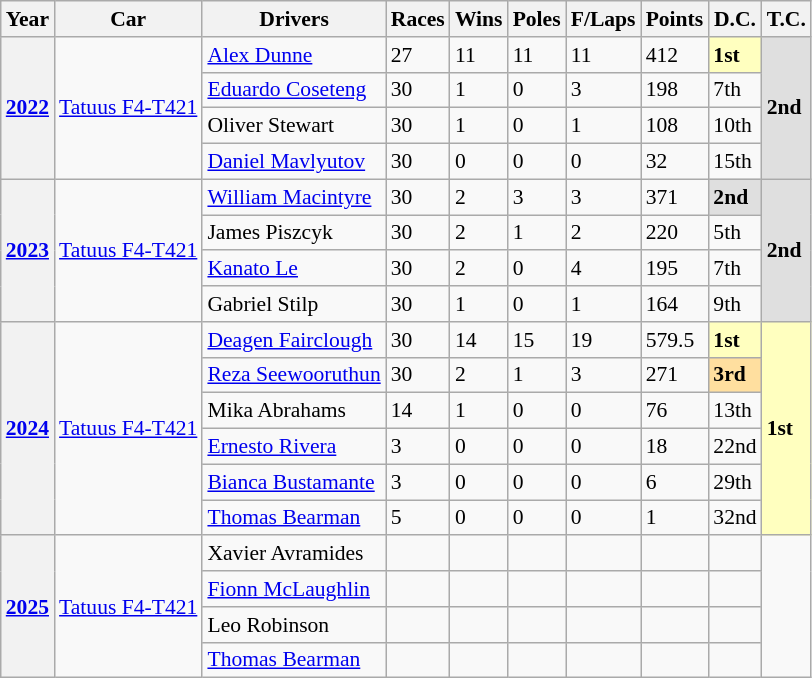<table class="wikitable" style="font-size:90%">
<tr>
<th>Year</th>
<th>Car</th>
<th>Drivers</th>
<th>Races</th>
<th>Wins</th>
<th>Poles</th>
<th>F/Laps</th>
<th>Points</th>
<th>D.C.</th>
<th>T.C.</th>
</tr>
<tr>
<th rowspan="4"><a href='#'>2022</a></th>
<td rowspan="4"><a href='#'>Tatuus F4-T421</a></td>
<td> <a href='#'>Alex Dunne</a></td>
<td>27</td>
<td>11</td>
<td>11</td>
<td>11</td>
<td>412</td>
<td style="background:#FFFFBF;"><strong>1st</strong></td>
<td rowspan="4" style="background:#DFDFDF;"><strong>2nd</strong></td>
</tr>
<tr>
<td> <a href='#'>Eduardo Coseteng</a></td>
<td>30</td>
<td>1</td>
<td>0</td>
<td>3</td>
<td>198</td>
<td>7th</td>
</tr>
<tr>
<td> Oliver Stewart</td>
<td>30</td>
<td>1</td>
<td>0</td>
<td>1</td>
<td>108</td>
<td>10th</td>
</tr>
<tr>
<td> <a href='#'>Daniel Mavlyutov</a></td>
<td>30</td>
<td>0</td>
<td>0</td>
<td>0</td>
<td>32</td>
<td>15th</td>
</tr>
<tr>
<th rowspan="4"><a href='#'>2023</a></th>
<td rowspan="4"><a href='#'>Tatuus F4-T421</a></td>
<td> <a href='#'>William Macintyre</a></td>
<td>30</td>
<td>2</td>
<td>3</td>
<td>3</td>
<td>371</td>
<td style="background:#DFDFDF;"><strong>2nd</strong></td>
<td rowspan="4" style="background:#DFDFDF;"><strong>2nd</strong></td>
</tr>
<tr>
<td> James Piszcyk</td>
<td>30</td>
<td>2</td>
<td>1</td>
<td>2</td>
<td>220</td>
<td>5th</td>
</tr>
<tr>
<td> <a href='#'>Kanato Le</a></td>
<td>30</td>
<td>2</td>
<td>0</td>
<td>4</td>
<td>195</td>
<td>7th</td>
</tr>
<tr>
<td> Gabriel Stilp</td>
<td>30</td>
<td>1</td>
<td>0</td>
<td>1</td>
<td>164</td>
<td>9th</td>
</tr>
<tr>
<th rowspan="6"><a href='#'>2024</a></th>
<td rowspan="6"><a href='#'>Tatuus F4-T421</a></td>
<td> <a href='#'>Deagen Fairclough</a></td>
<td>30</td>
<td>14</td>
<td>15</td>
<td>19</td>
<td>579.5</td>
<td style="background:#FFFFBF;"><strong>1st</strong></td>
<td rowspan="6" style="background:#FFFFBF;"><strong>1st</strong></td>
</tr>
<tr>
<td> <a href='#'>Reza Seewooruthun</a></td>
<td>30</td>
<td>2</td>
<td>1</td>
<td>3</td>
<td>271</td>
<td style="background:#FFDF9F;"><strong>3rd</strong></td>
</tr>
<tr>
<td> Mika Abrahams</td>
<td>14</td>
<td>1</td>
<td>0</td>
<td>0</td>
<td>76</td>
<td>13th</td>
</tr>
<tr>
<td> <a href='#'>Ernesto Rivera</a></td>
<td>3</td>
<td>0</td>
<td>0</td>
<td>0</td>
<td>18</td>
<td>22nd</td>
</tr>
<tr>
<td> <a href='#'>Bianca Bustamante</a></td>
<td>3</td>
<td>0</td>
<td>0</td>
<td>0</td>
<td>6</td>
<td>29th</td>
</tr>
<tr>
<td> <a href='#'>Thomas Bearman</a></td>
<td>5</td>
<td>0</td>
<td>0</td>
<td>0</td>
<td>1</td>
<td>32nd</td>
</tr>
<tr>
<th rowspan="4"><a href='#'>2025</a></th>
<td rowspan="4"><a href='#'>Tatuus F4-T421</a></td>
<td> Xavier Avramides</td>
<td></td>
<td></td>
<td></td>
<td></td>
<td></td>
<td></td>
<td rowspan="4"></td>
</tr>
<tr>
<td> <a href='#'>Fionn McLaughlin</a></td>
<td></td>
<td></td>
<td></td>
<td></td>
<td></td>
<td></td>
</tr>
<tr>
<td> Leo Robinson</td>
<td></td>
<td></td>
<td></td>
<td></td>
<td></td>
<td></td>
</tr>
<tr>
<td> <a href='#'>Thomas Bearman</a></td>
<td></td>
<td></td>
<td></td>
<td></td>
<td></td>
<td></td>
</tr>
</table>
